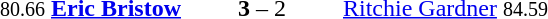<table style="text-align:center">
<tr>
<th width=223></th>
<th width=100></th>
<th width=223></th>
</tr>
<tr>
<td align=right><small>80.66</small> <strong><a href='#'>Eric Bristow</a></strong> </td>
<td><strong>3</strong> – 2</td>
<td align=left> <a href='#'>Ritchie Gardner</a> <small>84.59</small></td>
</tr>
</table>
